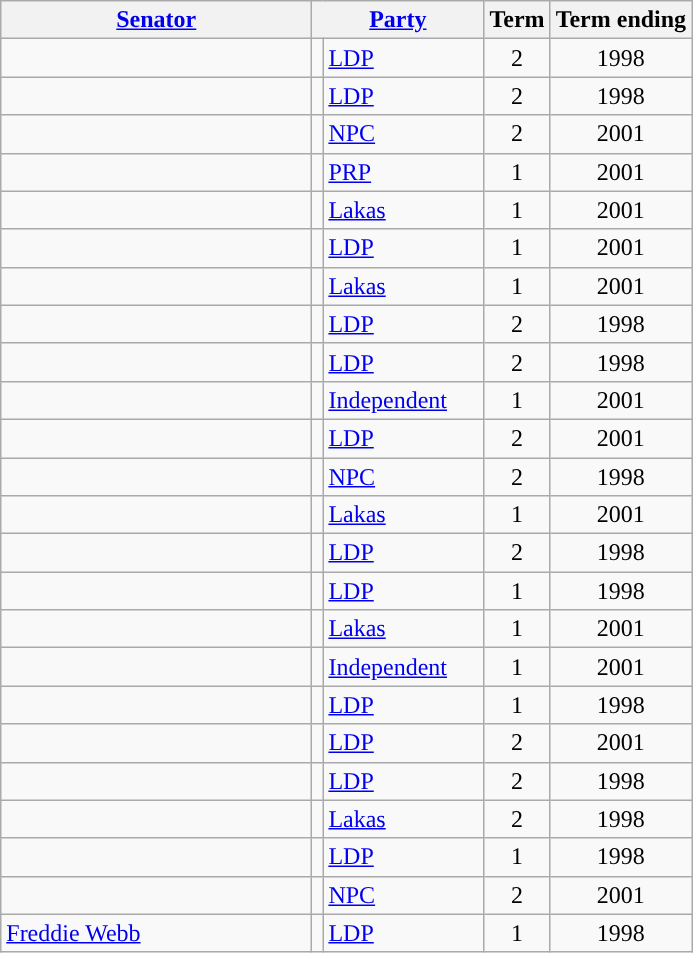<table class="wikitable sortable">
<tr>
<th width="200px"><a href='#'>Senator</a></th>
<th colspan="2"><a href='#'>Party</a></th>
<th>Term</th>
<th>Term ending</th>
</tr>
<tr>
<td></td>
<td></td>
<td width="100px"><a href='#'>LDP</a></td>
<td align="center">2</td>
<td align="center">1998</td>
</tr>
<tr>
<td></td>
<td></td>
<td><a href='#'>LDP</a></td>
<td align="center">2</td>
<td align="center">1998</td>
</tr>
<tr>
<td></td>
<td></td>
<td><a href='#'>NPC</a></td>
<td align="center">2</td>
<td align="center">2001</td>
</tr>
<tr>
<td></td>
<td></td>
<td><a href='#'>PRP</a></td>
<td align="center">1</td>
<td align="center">2001</td>
</tr>
<tr>
<td></td>
<td></td>
<td><a href='#'>Lakas</a></td>
<td align="center">1</td>
<td align="center">2001</td>
</tr>
<tr>
<td></td>
<td></td>
<td><a href='#'>LDP</a></td>
<td align="center">1</td>
<td align="center">2001</td>
</tr>
<tr>
<td></td>
<td></td>
<td><a href='#'>Lakas</a></td>
<td align="center">1</td>
<td align="center">2001</td>
</tr>
<tr>
<td></td>
<td></td>
<td><a href='#'>LDP</a></td>
<td align="center">2</td>
<td align="center">1998</td>
</tr>
<tr>
<td></td>
<td></td>
<td><a href='#'>LDP</a></td>
<td align="center">2</td>
<td align="center">1998</td>
</tr>
<tr>
<td></td>
<td></td>
<td><a href='#'>Independent</a></td>
<td align="center">1</td>
<td align="center">2001</td>
</tr>
<tr>
<td></td>
<td></td>
<td><a href='#'>LDP</a></td>
<td align="center">2</td>
<td align="center">2001</td>
</tr>
<tr>
<td></td>
<td></td>
<td><a href='#'>NPC</a></td>
<td align="center">2</td>
<td align="center">1998</td>
</tr>
<tr>
<td></td>
<td></td>
<td><a href='#'>Lakas</a></td>
<td align="center">1</td>
<td align="center">2001</td>
</tr>
<tr>
<td></td>
<td></td>
<td><a href='#'>LDP</a></td>
<td align="center">2</td>
<td align="center">1998</td>
</tr>
<tr>
<td></td>
<td></td>
<td><a href='#'>LDP</a></td>
<td align="center">1</td>
<td align="center">1998</td>
</tr>
<tr>
<td></td>
<td></td>
<td><a href='#'>Lakas</a></td>
<td align="center">1</td>
<td align="center">2001</td>
</tr>
<tr>
<td></td>
<td></td>
<td><a href='#'>Independent</a></td>
<td align="center">1</td>
<td align="center">2001</td>
</tr>
<tr>
<td></td>
<td></td>
<td><a href='#'>LDP</a></td>
<td align="center">1</td>
<td align="center">1998</td>
</tr>
<tr>
<td></td>
<td></td>
<td><a href='#'>LDP</a></td>
<td align="center">2</td>
<td align="center">2001</td>
</tr>
<tr>
<td></td>
<td></td>
<td><a href='#'>LDP</a></td>
<td align="center">2</td>
<td align="center">1998</td>
</tr>
<tr>
<td></td>
<td></td>
<td><a href='#'>Lakas</a></td>
<td align="center">2</td>
<td align="center">1998</td>
</tr>
<tr>
<td></td>
<td></td>
<td><a href='#'>LDP</a></td>
<td align="center">1</td>
<td align="center">1998</td>
</tr>
<tr>
<td></td>
<td></td>
<td><a href='#'>NPC</a></td>
<td align="center">2</td>
<td align="center">2001</td>
</tr>
<tr>
<td><a href='#'>Freddie Webb</a></td>
<td></td>
<td><a href='#'>LDP</a></td>
<td align="center">1</td>
<td align="center">1998</td>
</tr>
</table>
